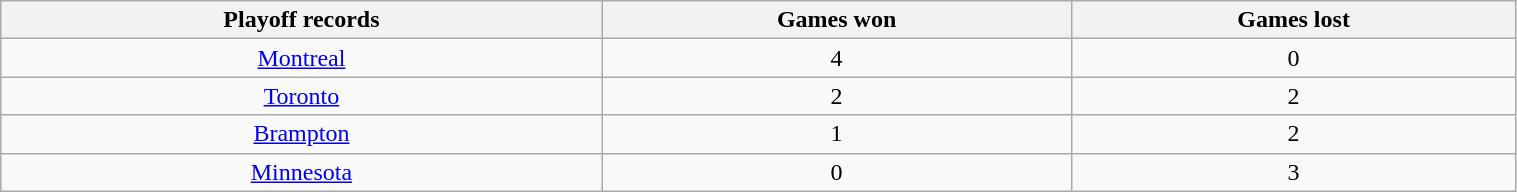<table class="wikitable" width="80%">
<tr>
<th>Playoff records</th>
<th>Games won</th>
<th>Games lost</th>
</tr>
<tr align="center" bgcolor="">
<td><a href='#'>Montreal</a></td>
<td>4</td>
<td>0</td>
</tr>
<tr align="center" bgcolor="">
<td><a href='#'>Toronto</a></td>
<td>2</td>
<td>2</td>
</tr>
<tr align="center" bgcolor="">
<td><a href='#'>Brampton</a></td>
<td>1</td>
<td>2</td>
</tr>
<tr align="center" bgcolor="">
<td><a href='#'>Minnesota</a></td>
<td>0</td>
<td>3</td>
</tr>
</table>
